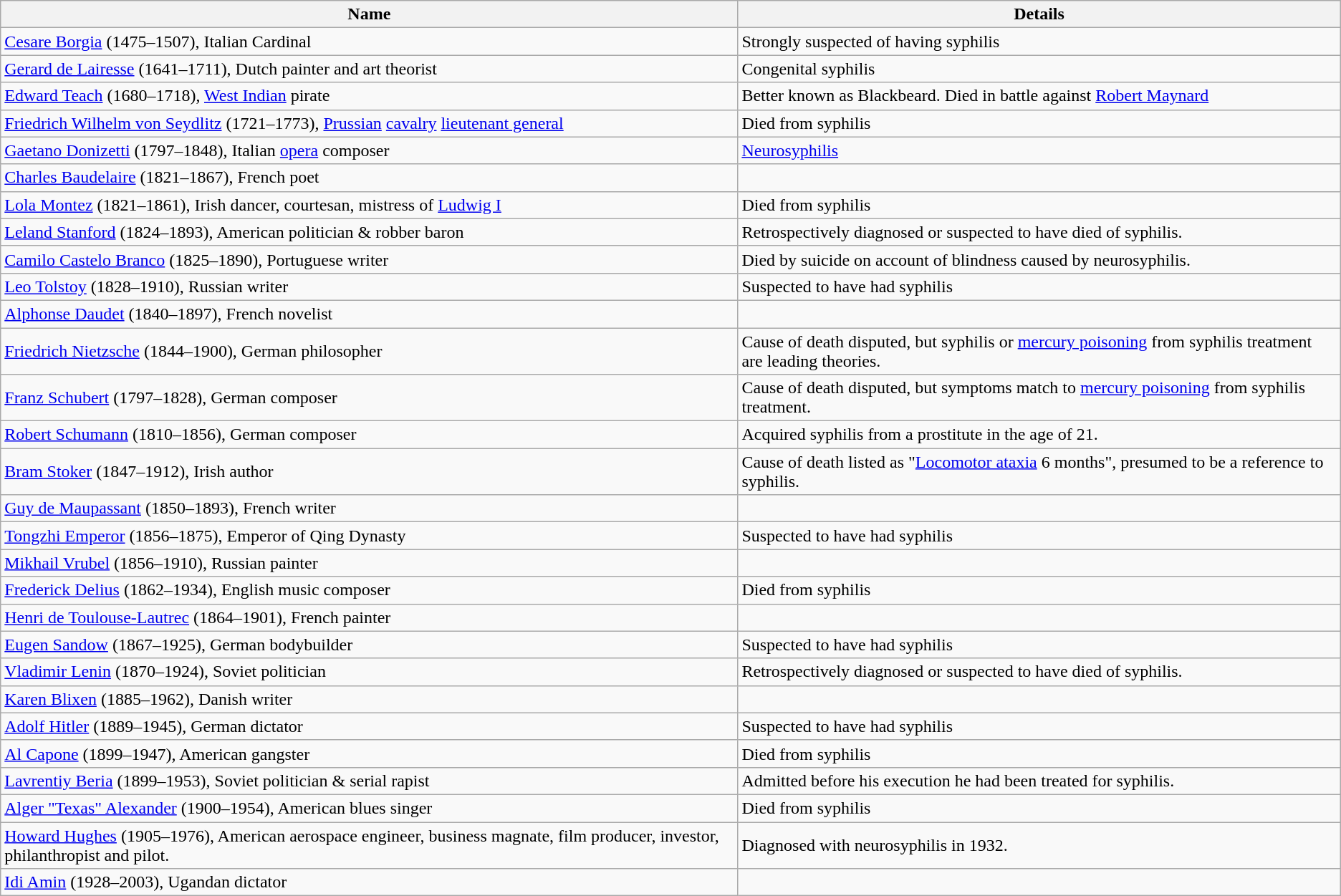<table class="wikitable">
<tr>
<th>Name</th>
<th>Details</th>
</tr>
<tr>
<td><a href='#'>Cesare Borgia</a> (1475–1507), Italian Cardinal</td>
<td>Strongly suspected of having syphilis</td>
</tr>
<tr>
<td><a href='#'>Gerard de Lairesse</a> (1641–1711), Dutch painter and art theorist</td>
<td>Congenital syphilis</td>
</tr>
<tr>
<td><a href='#'>Edward Teach</a> (1680–1718), <a href='#'>West Indian</a> pirate</td>
<td>Better known as Blackbeard. Died in battle against <a href='#'>Robert Maynard</a></td>
</tr>
<tr>
<td><a href='#'>Friedrich Wilhelm von Seydlitz</a> (1721–1773), <a href='#'>Prussian</a> <a href='#'>cavalry</a> <a href='#'>lieutenant general</a></td>
<td>Died from syphilis</td>
</tr>
<tr>
<td><a href='#'>Gaetano Donizetti</a> (1797–1848), Italian <a href='#'>opera</a> composer</td>
<td><a href='#'>Neurosyphilis</a></td>
</tr>
<tr>
<td><a href='#'>Charles Baudelaire</a> (1821–1867), French poet</td>
<td></td>
</tr>
<tr>
<td><a href='#'>Lola Montez</a> (1821–1861), Irish dancer, courtesan, mistress of <a href='#'>Ludwig I</a></td>
<td>Died from syphilis</td>
</tr>
<tr>
<td><a href='#'>Leland Stanford</a> (1824–1893), American politician & robber baron</td>
<td>Retrospectively diagnosed or suspected to have died of syphilis.</td>
</tr>
<tr>
<td><a href='#'>Camilo Castelo Branco</a> (1825–1890), Portuguese writer</td>
<td>Died by suicide on account of blindness caused by neurosyphilis.</td>
</tr>
<tr>
<td><a href='#'>Leo Tolstoy</a> (1828–1910), Russian writer</td>
<td>Suspected to have had syphilis</td>
</tr>
<tr>
<td><a href='#'>Alphonse Daudet</a> (1840–1897), French novelist</td>
<td></td>
</tr>
<tr>
<td><a href='#'>Friedrich Nietzsche</a> (1844–1900), German philosopher</td>
<td>Cause of death disputed, but syphilis or <a href='#'>mercury poisoning</a> from syphilis treatment are leading theories.</td>
</tr>
<tr>
<td><a href='#'>Franz Schubert</a> (1797–1828), German composer</td>
<td>Cause of death disputed, but symptoms match to <a href='#'>mercury poisoning</a> from syphilis treatment. </td>
</tr>
<tr>
<td><a href='#'>Robert Schumann</a> (1810–1856), German composer</td>
<td>Acquired syphilis from a prostitute in the age of 21. </td>
</tr>
<tr>
<td><a href='#'>Bram Stoker</a> (1847–1912), Irish author</td>
<td>Cause of death listed as "<a href='#'>Locomotor ataxia</a> 6 months", presumed to be a reference to syphilis.</td>
</tr>
<tr>
<td><a href='#'>Guy de Maupassant</a> (1850–1893), French writer</td>
<td></td>
</tr>
<tr>
<td><a href='#'>Tongzhi Emperor</a> (1856–1875), Emperor of Qing Dynasty</td>
<td>Suspected to have had syphilis</td>
</tr>
<tr>
<td><a href='#'>Mikhail Vrubel</a> (1856–1910), Russian painter</td>
<td></td>
</tr>
<tr>
<td><a href='#'>Frederick Delius</a> (1862–1934), English music composer</td>
<td>Died from syphilis</td>
</tr>
<tr>
<td><a href='#'>Henri de Toulouse-Lautrec</a> (1864–1901), French painter</td>
<td></td>
</tr>
<tr>
<td><a href='#'>Eugen Sandow</a> (1867–1925), German bodybuilder</td>
<td>Suspected to have had syphilis</td>
</tr>
<tr>
<td><a href='#'>Vladimir Lenin</a> (1870–1924), Soviet politician</td>
<td>Retrospectively diagnosed or suspected to have died of syphilis.</td>
</tr>
<tr>
<td><a href='#'>Karen Blixen</a> (1885–1962), Danish writer</td>
<td></td>
</tr>
<tr>
<td><a href='#'>Adolf Hitler</a> (1889–1945), German dictator</td>
<td>Suspected to have had syphilis</td>
</tr>
<tr>
<td><a href='#'>Al Capone</a> (1899–1947), American gangster</td>
<td>Died from syphilis</td>
</tr>
<tr>
<td><a href='#'>Lavrentiy Beria</a> (1899–1953), Soviet politician & serial rapist</td>
<td>Admitted before his execution he had been treated for syphilis.</td>
</tr>
<tr>
<td><a href='#'>Alger "Texas" Alexander</a> (1900–1954), American blues singer</td>
<td>Died from syphilis</td>
</tr>
<tr>
<td><a href='#'>Howard Hughes</a> (1905–1976), American aerospace engineer, business magnate, film producer, investor, philanthropist and pilot.</td>
<td>Diagnosed with neurosyphilis in 1932.</td>
</tr>
<tr>
<td><a href='#'>Idi Amin</a> (1928–2003), Ugandan dictator</td>
<td></td>
</tr>
</table>
